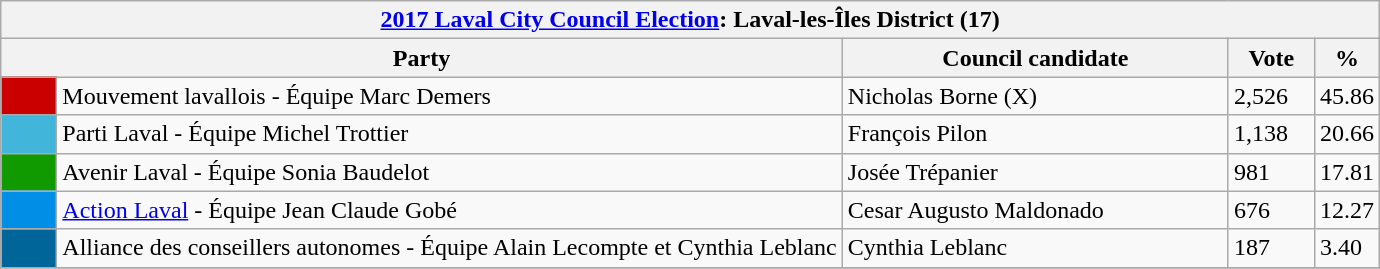<table class="wikitable">
<tr>
<th colspan="5"><a href='#'>2017 Laval City Council Election</a>: Laval-les-Îles District (17)</th>
</tr>
<tr>
<th bgcolor="#DDDDFF" width="230px" colspan="2">Party</th>
<th bgcolor="#DDDDFF" width="250px">Council candidate</th>
<th bgcolor="#DDDDFF" width="50px">Vote</th>
<th bgcolor="#DDDDFF" width="30px">%</th>
</tr>
<tr>
<td bgcolor=#CA0000> </td>
<td>Mouvement lavallois - Équipe Marc Demers</td>
<td>Nicholas Borne (X)</td>
<td>2,526</td>
<td>45.86</td>
</tr>
<tr>
<td bgcolor=#41B5DA> </td>
<td>Parti Laval - Équipe Michel Trottier</td>
<td>François Pilon</td>
<td>1,138</td>
<td>20.66</td>
</tr>
<tr>
<td bgcolor=#119900  width="30px"> </td>
<td>Avenir Laval - Équipe Sonia Baudelot</td>
<td>Josée Trépanier</td>
<td>981</td>
<td>17.81</td>
</tr>
<tr>
<td bgcolor=#008EE6> </td>
<td><a href='#'>Action Laval</a> - Équipe Jean Claude Gobé</td>
<td>Cesar Augusto Maldonado</td>
<td>676</td>
<td>12.27</td>
</tr>
<tr>
<td bgcolor=#006699> </td>
<td>Alliance des conseillers autonomes - Équipe Alain Lecompte et Cynthia Leblanc</td>
<td>Cynthia Leblanc</td>
<td>187</td>
<td>3.40</td>
</tr>
<tr>
</tr>
</table>
